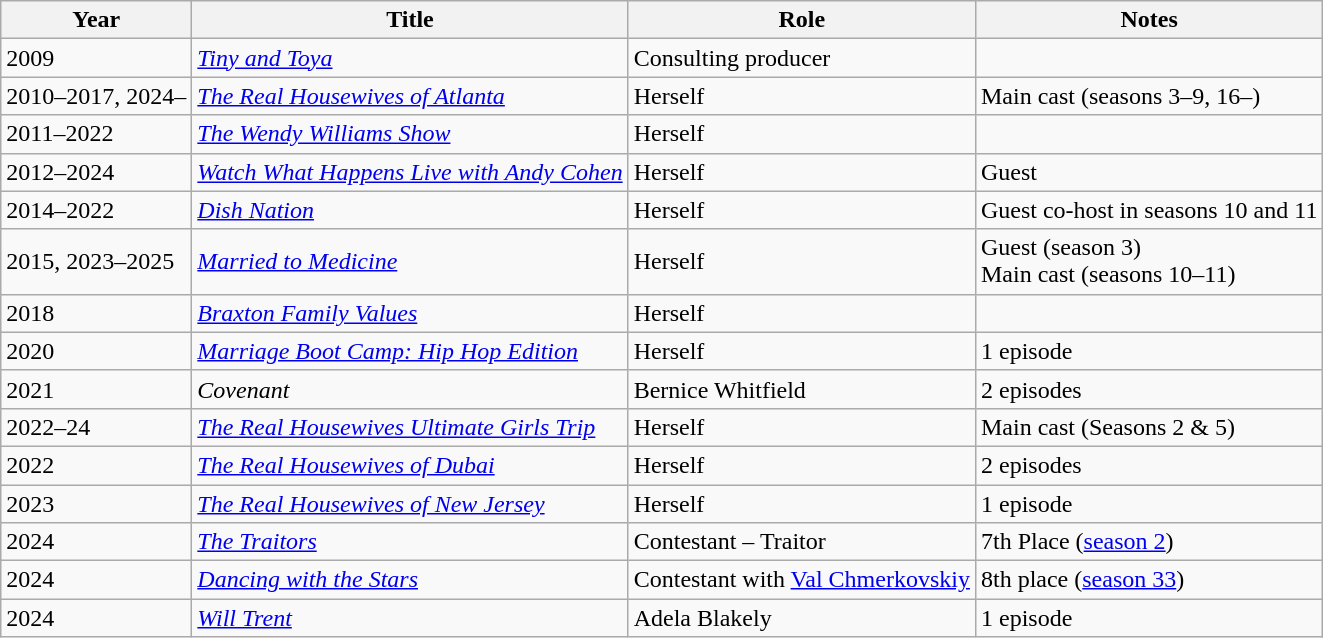<table class="wikitable sortable">
<tr>
<th>Year</th>
<th>Title</th>
<th>Role</th>
<th class="unsortable">Notes</th>
</tr>
<tr>
<td>2009</td>
<td><em><a href='#'>Tiny and Toya</a></em></td>
<td>Consulting producer</td>
<td></td>
</tr>
<tr>
<td>2010–2017, 2024–</td>
<td><em><a href='#'>The Real Housewives of Atlanta</a></em></td>
<td>Herself</td>
<td>Main cast (seasons 3–9, 16–)</td>
</tr>
<tr>
<td>2011–2022</td>
<td><em><a href='#'>The Wendy Williams Show</a></em></td>
<td>Herself</td>
<td></td>
</tr>
<tr>
<td>2012–2024</td>
<td><em><a href='#'>Watch What Happens Live with Andy Cohen</a></em></td>
<td>Herself</td>
<td>Guest</td>
</tr>
<tr>
<td>2014–2022</td>
<td><em><a href='#'>Dish Nation</a></em></td>
<td>Herself</td>
<td>Guest co-host in seasons 10 and 11</td>
</tr>
<tr>
<td>2015, 2023–2025</td>
<td><em><a href='#'>Married to Medicine</a></em></td>
<td>Herself</td>
<td>Guest (season 3)<br>Main cast (seasons 10–11)</td>
</tr>
<tr>
<td>2018</td>
<td><em><a href='#'>Braxton Family Values</a></em></td>
<td>Herself</td>
<td></td>
</tr>
<tr>
<td>2020</td>
<td><em><a href='#'>Marriage Boot Camp: Hip Hop Edition</a></em></td>
<td>Herself</td>
<td>1 episode</td>
</tr>
<tr>
<td>2021</td>
<td><em>Covenant</em></td>
<td>Bernice Whitfield</td>
<td>2 episodes</td>
</tr>
<tr>
<td>2022–24</td>
<td><em><a href='#'>The Real Housewives Ultimate Girls Trip</a></em></td>
<td>Herself</td>
<td>Main cast (Seasons 2 & 5)</td>
</tr>
<tr>
<td>2022</td>
<td><em><a href='#'>The Real Housewives of Dubai</a></em></td>
<td>Herself</td>
<td>2 episodes</td>
</tr>
<tr>
<td>2023</td>
<td><em><a href='#'>The Real Housewives of New Jersey</a></em></td>
<td>Herself</td>
<td>1 episode</td>
</tr>
<tr>
<td>2024</td>
<td><em><a href='#'>The Traitors</a></em></td>
<td>Contestant – Traitor</td>
<td>7th Place (<a href='#'>season 2</a>)</td>
</tr>
<tr>
<td>2024</td>
<td><em><a href='#'>Dancing with the Stars</a></em></td>
<td>Contestant with <a href='#'>Val Chmerkovskiy</a></td>
<td>8th place (<a href='#'>season 33</a>)</td>
</tr>
<tr>
<td>2024</td>
<td><em><a href='#'>Will Trent</a></em></td>
<td>Adela Blakely</td>
<td>1 episode</td>
</tr>
</table>
